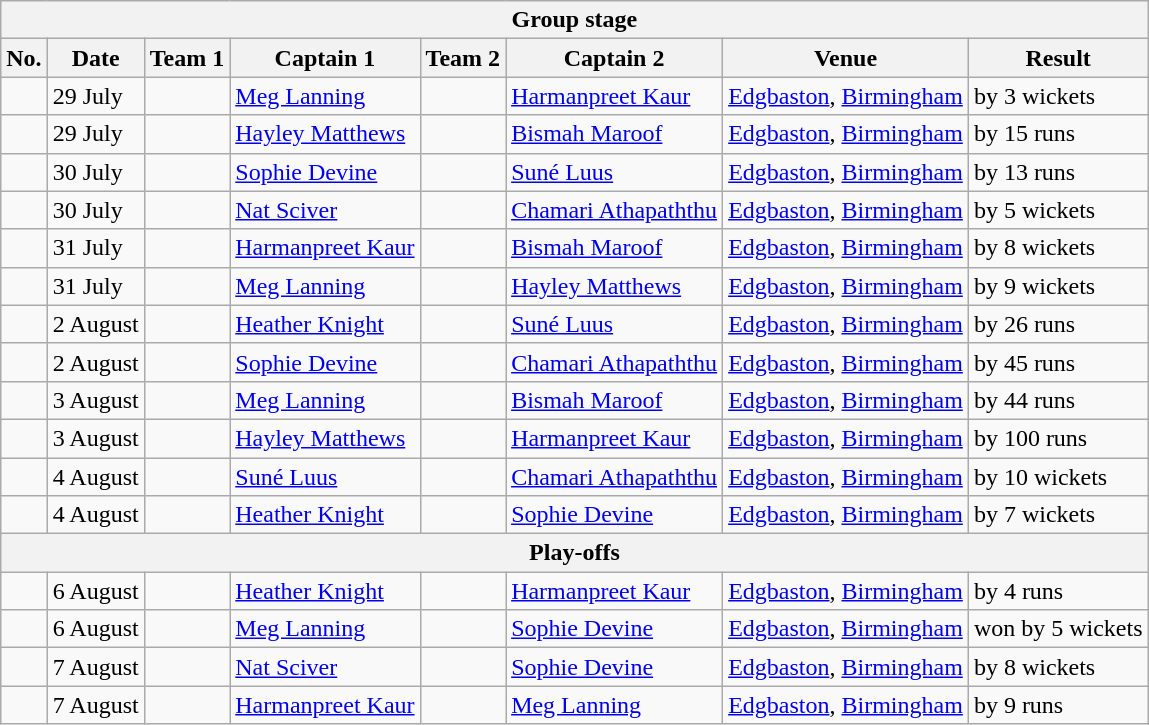<table class="wikitable">
<tr>
<th colspan="9">Group stage</th>
</tr>
<tr>
<th>No.</th>
<th>Date</th>
<th>Team 1</th>
<th>Captain 1</th>
<th>Team 2</th>
<th>Captain 2</th>
<th>Venue</th>
<th>Result</th>
</tr>
<tr>
<td></td>
<td>29 July</td>
<td></td>
<td><a href='#'>Meg Lanning</a></td>
<td></td>
<td><a href='#'>Harmanpreet Kaur</a></td>
<td><a href='#'>Edgbaston</a>, <a href='#'>Birmingham</a></td>
<td> by 3 wickets</td>
</tr>
<tr>
<td></td>
<td>29 July</td>
<td></td>
<td><a href='#'>Hayley Matthews</a></td>
<td></td>
<td><a href='#'>Bismah Maroof</a></td>
<td><a href='#'>Edgbaston</a>, <a href='#'>Birmingham</a></td>
<td> by 15 runs</td>
</tr>
<tr>
<td></td>
<td>30 July</td>
<td></td>
<td><a href='#'>Sophie Devine</a></td>
<td></td>
<td><a href='#'>Suné Luus</a></td>
<td><a href='#'>Edgbaston</a>, <a href='#'>Birmingham</a></td>
<td> by 13 runs</td>
</tr>
<tr>
<td></td>
<td>30 July</td>
<td></td>
<td><a href='#'>Nat Sciver</a></td>
<td></td>
<td><a href='#'>Chamari Athapaththu</a></td>
<td><a href='#'>Edgbaston</a>, <a href='#'>Birmingham</a></td>
<td> by 5 wickets</td>
</tr>
<tr>
<td></td>
<td>31 July</td>
<td></td>
<td><a href='#'>Harmanpreet Kaur</a></td>
<td></td>
<td><a href='#'>Bismah Maroof</a></td>
<td><a href='#'>Edgbaston</a>, <a href='#'>Birmingham</a></td>
<td> by 8 wickets</td>
</tr>
<tr>
<td></td>
<td>31 July</td>
<td></td>
<td><a href='#'>Meg Lanning</a></td>
<td></td>
<td><a href='#'>Hayley Matthews</a></td>
<td><a href='#'>Edgbaston</a>, <a href='#'>Birmingham</a></td>
<td> by 9 wickets</td>
</tr>
<tr>
<td></td>
<td>2 August</td>
<td></td>
<td><a href='#'>Heather Knight</a></td>
<td></td>
<td><a href='#'>Suné Luus</a></td>
<td><a href='#'>Edgbaston</a>, <a href='#'>Birmingham</a></td>
<td> by 26 runs</td>
</tr>
<tr>
<td></td>
<td>2 August</td>
<td></td>
<td><a href='#'>Sophie Devine</a></td>
<td></td>
<td><a href='#'>Chamari Athapaththu</a></td>
<td><a href='#'>Edgbaston</a>, <a href='#'>Birmingham</a></td>
<td> by 45 runs</td>
</tr>
<tr>
<td></td>
<td>3 August</td>
<td></td>
<td><a href='#'>Meg Lanning</a></td>
<td></td>
<td><a href='#'>Bismah Maroof</a></td>
<td><a href='#'>Edgbaston</a>, <a href='#'>Birmingham</a></td>
<td> by 44 runs</td>
</tr>
<tr>
<td></td>
<td>3 August</td>
<td></td>
<td><a href='#'>Hayley Matthews</a></td>
<td></td>
<td><a href='#'>Harmanpreet Kaur</a></td>
<td><a href='#'>Edgbaston</a>, <a href='#'>Birmingham</a></td>
<td> by 100 runs</td>
</tr>
<tr>
<td></td>
<td>4 August</td>
<td></td>
<td><a href='#'>Suné Luus</a></td>
<td></td>
<td><a href='#'>Chamari Athapaththu</a></td>
<td><a href='#'>Edgbaston</a>, <a href='#'>Birmingham</a></td>
<td> by 10 wickets</td>
</tr>
<tr>
<td></td>
<td>4 August</td>
<td></td>
<td><a href='#'>Heather Knight</a></td>
<td></td>
<td><a href='#'>Sophie Devine</a></td>
<td><a href='#'>Edgbaston</a>, <a href='#'>Birmingham</a></td>
<td> by 7 wickets</td>
</tr>
<tr>
<th colspan="9">Play-offs</th>
</tr>
<tr>
<td></td>
<td>6 August</td>
<td></td>
<td><a href='#'>Heather Knight</a></td>
<td></td>
<td><a href='#'>Harmanpreet Kaur</a></td>
<td><a href='#'>Edgbaston</a>, <a href='#'>Birmingham</a></td>
<td> by 4 runs</td>
</tr>
<tr>
<td></td>
<td>6 August</td>
<td></td>
<td><a href='#'>Meg Lanning</a></td>
<td></td>
<td><a href='#'>Sophie Devine</a></td>
<td><a href='#'>Edgbaston</a>, <a href='#'>Birmingham</a></td>
<td> won by 5 wickets</td>
</tr>
<tr>
<td></td>
<td>7 August</td>
<td></td>
<td><a href='#'>Nat Sciver</a></td>
<td></td>
<td><a href='#'>Sophie Devine</a></td>
<td><a href='#'>Edgbaston</a>, <a href='#'>Birmingham</a></td>
<td> by 8 wickets</td>
</tr>
<tr>
<td></td>
<td>7 August</td>
<td></td>
<td><a href='#'>Harmanpreet Kaur</a></td>
<td></td>
<td><a href='#'>Meg Lanning</a></td>
<td><a href='#'>Edgbaston</a>, <a href='#'>Birmingham</a></td>
<td> by 9 runs</td>
</tr>
</table>
